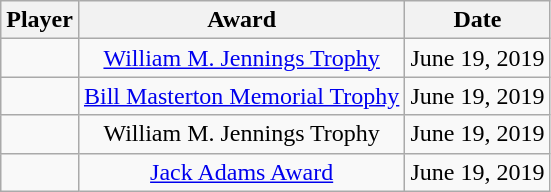<table class="wikitable sortable" style="text-align:center;">
<tr>
<th>Player</th>
<th>Award</th>
<th>Date</th>
</tr>
<tr>
<td></td>
<td><a href='#'>William M. Jennings Trophy</a></td>
<td>June 19, 2019</td>
</tr>
<tr>
<td></td>
<td><a href='#'>Bill Masterton Memorial Trophy</a></td>
<td>June 19, 2019</td>
</tr>
<tr>
<td></td>
<td>William M. Jennings Trophy</td>
<td>June 19, 2019</td>
</tr>
<tr>
<td></td>
<td><a href='#'>Jack Adams Award</a></td>
<td>June 19, 2019</td>
</tr>
</table>
